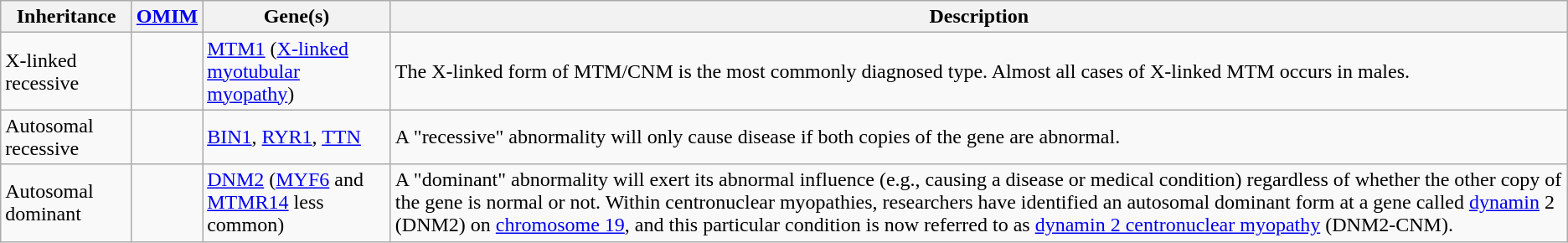<table class="wikitable">
<tr>
<th>Inheritance</th>
<th><a href='#'>OMIM</a></th>
<th>Gene(s)</th>
<th>Description</th>
</tr>
<tr>
<td>X-linked recessive</td>
<td></td>
<td><a href='#'>MTM1</a> (<a href='#'>X-linked myotubular myopathy</a>)</td>
<td>The X-linked form of MTM/CNM is the most commonly diagnosed type. Almost all cases of X-linked MTM occurs in males.</td>
</tr>
<tr>
<td>Autosomal recessive</td>
<td></td>
<td><a href='#'>BIN1</a>, <a href='#'>RYR1</a>, <a href='#'>TTN</a></td>
<td>A "recessive" abnormality will only cause disease if both copies of the gene are abnormal.</td>
</tr>
<tr>
<td>Autosomal dominant</td>
<td></td>
<td><a href='#'>DNM2</a> (<a href='#'>MYF6</a> and <a href='#'>MTMR14</a> less common)</td>
<td>A "dominant" abnormality will exert its abnormal influence (e.g., causing a disease or medical condition) regardless of whether the other copy of the gene is normal or not. Within centronuclear myopathies, researchers have identified an autosomal dominant form at a gene called <a href='#'>dynamin</a> 2 (DNM2) on <a href='#'>chromosome 19</a>, and this particular condition is now referred to as <a href='#'>dynamin 2 centronuclear myopathy</a> (DNM2-CNM).</td>
</tr>
</table>
